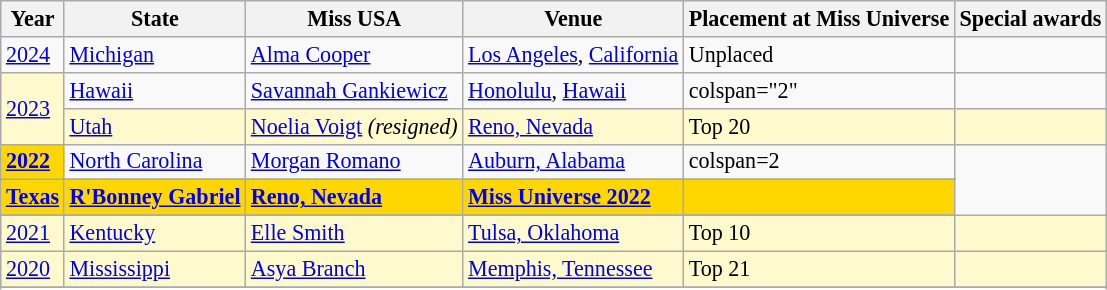<table class="wikitable" style="font-size: 92%">
<tr>
<th>Year</th>
<th>State</th>
<th>Miss USA</th>
<th>Venue</th>
<th>Placement at Miss Universe</th>
<th>Special awards</th>
</tr>
<tr>
<td><a href='#'>2024</a></td>
<td><a href='#'>Michigan</a></td>
<td><a href='#'>Alma Cooper</a></td>
<td><a href='#'>Los Angeles</a>, <a href='#'>California</a></td>
<td>Unplaced</td>
<td></td>
</tr>
<tr>
<td style="background-color:#FFFACD; font-weight: normal" rowspan=2><a href='#'>2023</a></td>
<td><a href='#'>Hawaii</a></td>
<td><a href='#'>Savannah Gankiewicz</a></td>
<td><a href='#'>Honolulu</a>, <a href='#'>Hawaii</a></td>
<td>colspan="2" </td>
</tr>
<tr style="background:#FFFACD;">
<td><a href='#'>Utah</a></td>
<td><a href='#'>Noelia Voigt</a> <em>(resigned)</em></td>
<td><a href='#'>Reno, Nevada</a></td>
<td>Top 20</td>
<td></td>
</tr>
<tr>
<td style="background-color:gold; font-weight: bold" rowspan=2><a href='#'>2022</a></td>
<td><a href='#'>North Carolina</a></td>
<td><a href='#'>Morgan Romano</a></td>
<td><a href='#'>Auburn, Alabama</a></td>
<td>colspan=2 </td>
</tr>
<tr>
</tr>
<tr style="background-color:gold; font-weight: bold">
<td><a href='#'>Texas</a></td>
<td><a href='#'>R'Bonney Gabriel</a></td>
<td><a href='#'>Reno, Nevada</a></td>
<td><a href='#'>Miss Universe 2022</a></td>
<td></td>
</tr>
<tr>
</tr>
<tr style="background:#FFFACD;">
<td><a href='#'>2021</a></td>
<td><a href='#'>Kentucky</a></td>
<td><a href='#'>Elle Smith</a></td>
<td><a href='#'>Tulsa, Oklahoma</a></td>
<td>Top 10</td>
<td></td>
</tr>
<tr style="background:#FFFACD;">
<td><a href='#'>2020</a></td>
<td><a href='#'>Mississippi</a></td>
<td><a href='#'>Asya Branch</a></td>
<td><a href='#'>Memphis, Tennessee</a></td>
<td>Top 21</td>
<td></td>
</tr>
<tr>
</tr>
<tr>
</tr>
</table>
